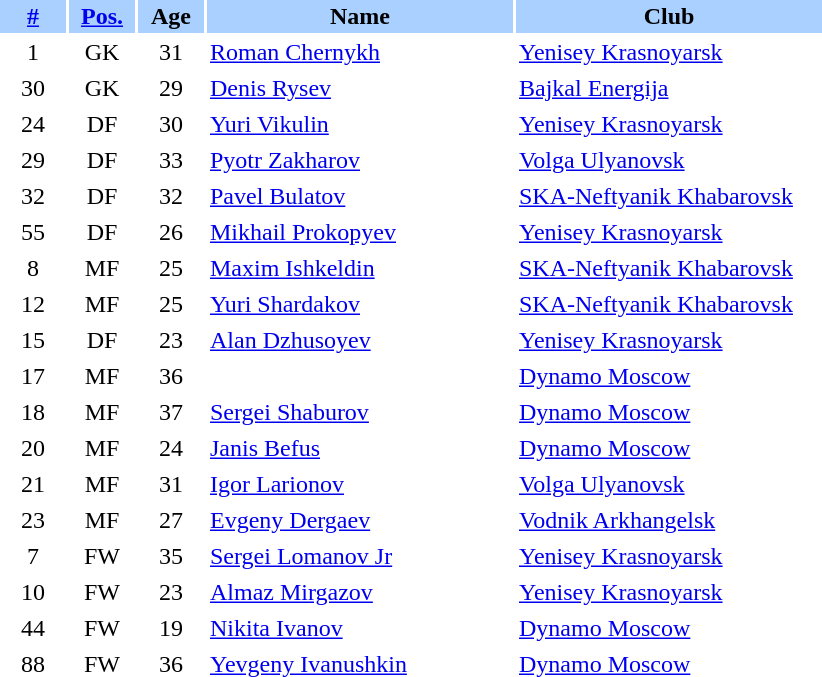<table border="0" cellspacing="2" cellpadding="2">
<tr bgcolor=AAD0FF>
<th width=40><a href='#'>#</a></th>
<th width=40><a href='#'>Pos.</a></th>
<th width=40>Age</th>
<th width=200>Name</th>
<th width=200>Club</th>
</tr>
<tr>
<td align=center>1</td>
<td align=center>GK</td>
<td align=center>31</td>
<td><a href='#'>Roman Chernykh</a></td>
<td> <a href='#'>Yenisey Krasnoyarsk</a></td>
</tr>
<tr>
<td align=center>30</td>
<td align=center>GK</td>
<td align=center>29</td>
<td><a href='#'>Denis Rysev</a></td>
<td> <a href='#'>Bajkal Energija</a></td>
</tr>
<tr>
<td align=center>24</td>
<td align=center>DF</td>
<td align=center>30</td>
<td><a href='#'>Yuri Vikulin</a></td>
<td> <a href='#'>Yenisey Krasnoyarsk</a></td>
</tr>
<tr>
<td align=center>29</td>
<td align=center>DF</td>
<td align=center>33</td>
<td><a href='#'>Pyotr Zakharov</a></td>
<td> <a href='#'>Volga Ulyanovsk</a></td>
</tr>
<tr>
<td align=center>32</td>
<td align=center>DF</td>
<td align=center>32</td>
<td><a href='#'>Pavel Bulatov</a></td>
<td> <a href='#'>SKA-Neftyanik Khabarovsk</a></td>
</tr>
<tr>
<td align=center>55</td>
<td align=center>DF</td>
<td align=center>26</td>
<td><a href='#'>Mikhail Prokopyev</a></td>
<td> <a href='#'>Yenisey Krasnoyarsk</a></td>
</tr>
<tr>
<td align=center>8</td>
<td align=center>MF</td>
<td align=center>25</td>
<td><a href='#'>Maxim Ishkeldin</a></td>
<td> <a href='#'>SKA-Neftyanik Khabarovsk</a></td>
</tr>
<tr>
<td align=center>12</td>
<td align=center>MF</td>
<td align=center>25</td>
<td><a href='#'>Yuri Shardakov</a></td>
<td> <a href='#'>SKA-Neftyanik Khabarovsk</a></td>
</tr>
<tr>
<td align=center>15</td>
<td align=center>DF</td>
<td align=center>23</td>
<td><a href='#'>Alan Dzhusoyev</a></td>
<td> <a href='#'>Yenisey Krasnoyarsk</a></td>
</tr>
<tr>
<td align=center>17</td>
<td align=center>MF</td>
<td align=center>36</td>
<td></td>
<td> <a href='#'>Dynamo Moscow</a></td>
</tr>
<tr>
<td align=center>18</td>
<td align=center>MF</td>
<td align=center>37</td>
<td><a href='#'>Sergei Shaburov</a></td>
<td> <a href='#'>Dynamo Moscow</a></td>
</tr>
<tr>
<td align=center>20</td>
<td align=center>MF</td>
<td align=center>24</td>
<td><a href='#'>Janis Befus</a></td>
<td> <a href='#'>Dynamo Moscow</a></td>
</tr>
<tr>
<td align=center>21</td>
<td align=center>MF</td>
<td align=center>31</td>
<td><a href='#'>Igor Larionov</a></td>
<td> <a href='#'>Volga Ulyanovsk</a></td>
</tr>
<tr>
<td align=center>23</td>
<td align=center>MF</td>
<td align=center>27</td>
<td><a href='#'>Evgeny Dergaev</a></td>
<td> <a href='#'>Vodnik Arkhangelsk</a></td>
</tr>
<tr>
<td align=center>7</td>
<td align=center>FW</td>
<td align=center>35</td>
<td><a href='#'>Sergei Lomanov Jr</a></td>
<td> <a href='#'>Yenisey Krasnoyarsk</a></td>
</tr>
<tr>
<td align=center>10</td>
<td align=center>FW</td>
<td align=center>23</td>
<td><a href='#'>Almaz Mirgazov</a></td>
<td> <a href='#'>Yenisey Krasnoyarsk</a></td>
</tr>
<tr>
<td align=center>44</td>
<td align=center>FW</td>
<td align=center>19</td>
<td><a href='#'>Nikita Ivanov</a></td>
<td> <a href='#'>Dynamo Moscow</a></td>
</tr>
<tr>
<td align=center>88</td>
<td align=center>FW</td>
<td align=center>36</td>
<td><a href='#'>Yevgeny Ivanushkin</a></td>
<td> <a href='#'>Dynamo Moscow</a></td>
</tr>
</table>
